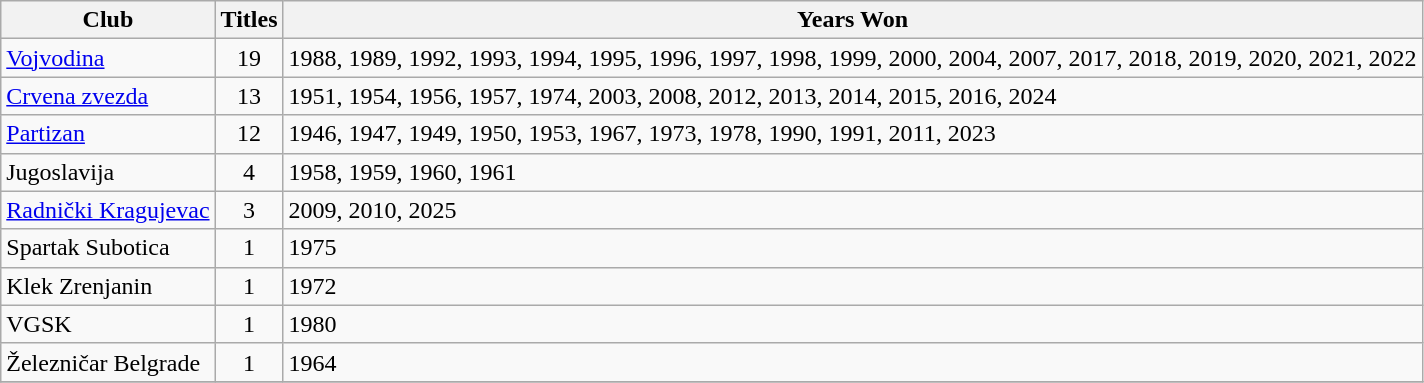<table class="wikitable">
<tr>
<th>Club</th>
<th>Titles</th>
<th>Years Won</th>
</tr>
<tr>
<td><a href='#'>Vojvodina</a></td>
<td align=center>19</td>
<td>1988, 1989, 1992, 1993, 1994, 1995, 1996, 1997, 1998, 1999, 2000, 2004, 2007, 2017, 2018, 2019, 2020, 2021, 2022</td>
</tr>
<tr>
<td><a href='#'>Crvena zvezda</a></td>
<td align=center>13</td>
<td>1951, 1954, 1956, 1957, 1974, 2003, 2008, 2012, 2013, 2014, 2015, 2016, 2024</td>
</tr>
<tr>
<td><a href='#'>Partizan</a></td>
<td align=center>12</td>
<td>1946, 1947, 1949, 1950, 1953, 1967, 1973, 1978, 1990, 1991, 2011, 2023</td>
</tr>
<tr>
<td>Jugoslavija</td>
<td align=center>4</td>
<td>1958, 1959, 1960, 1961</td>
</tr>
<tr>
<td><a href='#'>Radnički Kragujevac</a></td>
<td align=center>3</td>
<td>2009, 2010, 2025</td>
</tr>
<tr>
<td>Spartak Subotica</td>
<td align=center>1</td>
<td>1975</td>
</tr>
<tr>
<td>Klek Zrenjanin</td>
<td align=center>1</td>
<td>1972</td>
</tr>
<tr>
<td>VGSK</td>
<td align=center>1</td>
<td>1980</td>
</tr>
<tr>
<td>Železničar Belgrade</td>
<td align=center>1</td>
<td>1964</td>
</tr>
<tr>
</tr>
</table>
